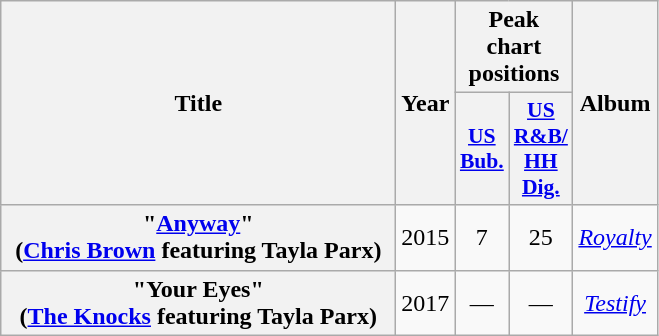<table class="wikitable plainrowheaders" style="text-align:center;">
<tr>
<th rowspan="2" style="width:16em;">Title</th>
<th rowspan="2">Year</th>
<th colspan="2">Peak chart positions</th>
<th rowspan="2">Album</th>
</tr>
<tr>
<th scope="col" style="width:2em;font-size:90%;"><a href='#'>US<br>Bub.</a><br></th>
<th scope="col" style="width:2em;font-size:90%;"><a href='#'>US<br>R&B/<br>HH<br>Dig.</a><br></th>
</tr>
<tr>
<th scope="row">"<a href='#'>Anyway</a>"<br><span>(<a href='#'>Chris Brown</a> featuring Tayla Parx)</span></th>
<td>2015</td>
<td>7</td>
<td>25</td>
<td><em><a href='#'>Royalty</a></em></td>
</tr>
<tr>
<th scope="row">"Your Eyes"<br><span>(<a href='#'>The Knocks</a> featuring Tayla Parx)</span></th>
<td>2017</td>
<td>—</td>
<td>—</td>
<td><em><a href='#'>Testify</a></em></td>
</tr>
</table>
